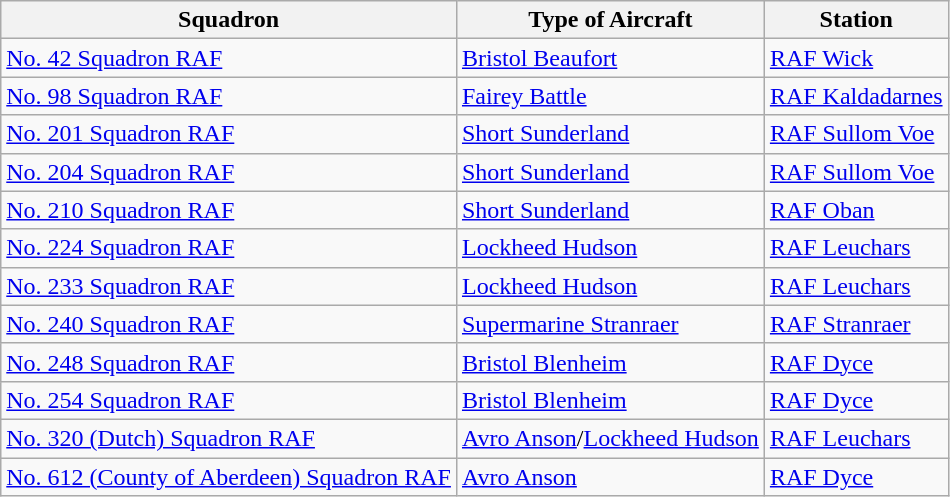<table class="wikitable">
<tr>
<th>Squadron</th>
<th>Type of Aircraft</th>
<th>Station</th>
</tr>
<tr>
<td><a href='#'>No. 42 Squadron RAF</a></td>
<td><a href='#'>Bristol Beaufort</a></td>
<td><a href='#'>RAF Wick</a></td>
</tr>
<tr>
<td><a href='#'>No. 98 Squadron RAF</a></td>
<td><a href='#'>Fairey Battle</a></td>
<td><a href='#'>RAF Kaldadarnes</a></td>
</tr>
<tr>
<td><a href='#'>No. 201 Squadron RAF</a></td>
<td><a href='#'>Short Sunderland</a></td>
<td><a href='#'>RAF Sullom Voe</a></td>
</tr>
<tr>
<td><a href='#'>No. 204 Squadron RAF</a></td>
<td><a href='#'>Short Sunderland</a></td>
<td><a href='#'>RAF Sullom Voe</a></td>
</tr>
<tr>
<td><a href='#'>No. 210 Squadron RAF</a></td>
<td><a href='#'>Short Sunderland</a></td>
<td><a href='#'>RAF Oban</a></td>
</tr>
<tr>
<td><a href='#'>No. 224 Squadron RAF</a></td>
<td><a href='#'>Lockheed Hudson</a></td>
<td><a href='#'>RAF Leuchars</a></td>
</tr>
<tr>
<td><a href='#'>No. 233 Squadron RAF</a></td>
<td><a href='#'>Lockheed Hudson</a></td>
<td><a href='#'>RAF Leuchars</a></td>
</tr>
<tr>
<td><a href='#'>No. 240 Squadron RAF</a></td>
<td><a href='#'>Supermarine Stranraer</a></td>
<td><a href='#'>RAF Stranraer</a></td>
</tr>
<tr>
<td><a href='#'>No. 248 Squadron RAF</a></td>
<td><a href='#'>Bristol Blenheim</a></td>
<td><a href='#'>RAF Dyce</a></td>
</tr>
<tr>
<td><a href='#'>No. 254 Squadron RAF</a></td>
<td><a href='#'>Bristol Blenheim</a></td>
<td><a href='#'>RAF Dyce</a></td>
</tr>
<tr>
<td><a href='#'>No. 320 (Dutch) Squadron RAF</a></td>
<td><a href='#'>Avro Anson</a>/<a href='#'>Lockheed Hudson</a></td>
<td><a href='#'>RAF Leuchars</a></td>
</tr>
<tr>
<td><a href='#'>No. 612 (County of Aberdeen) Squadron RAF</a></td>
<td><a href='#'>Avro Anson</a></td>
<td><a href='#'>RAF Dyce</a></td>
</tr>
</table>
